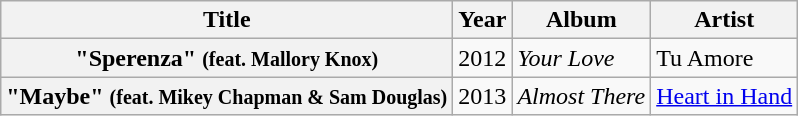<table class="wikitable plainrowheaders">
<tr>
<th>Title</th>
<th>Year</th>
<th>Album</th>
<th>Artist</th>
</tr>
<tr>
<th scope="row">"Sperenza" <small>(feat. Mallory Knox)</small></th>
<td>2012</td>
<td><em>Your Love</em></td>
<td>Tu Amore</td>
</tr>
<tr>
<th scope="row">"Maybe" <small>(feat. Mikey Chapman & Sam Douglas)</small></th>
<td>2013</td>
<td><em>Almost There</em></td>
<td><a href='#'>Heart in Hand</a></td>
</tr>
</table>
